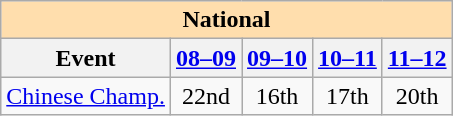<table class="wikitable" style="text-align:center">
<tr>
<th style="background-color: #ffdead; " colspan=5 align=center>National</th>
</tr>
<tr>
<th>Event</th>
<th><a href='#'>08–09</a></th>
<th><a href='#'>09–10</a></th>
<th><a href='#'>10–11</a></th>
<th><a href='#'>11–12</a></th>
</tr>
<tr>
<td align=left><a href='#'>Chinese Champ.</a></td>
<td>22nd</td>
<td>16th</td>
<td>17th</td>
<td>20th</td>
</tr>
</table>
